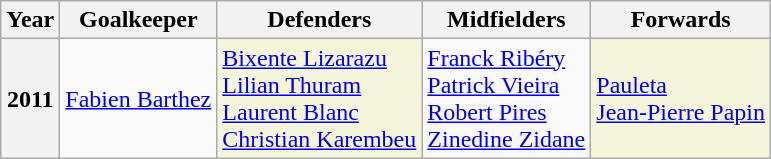<table class=wikitable>
<tr>
<th>Year</th>
<th>Goalkeeper</th>
<th>Defenders</th>
<th>Midfielders</th>
<th>Forwards</th>
</tr>
<tr>
<th>2011</th>
<td><a href='#'>Fabien Barthez</a></td>
<td bgcolor=Beige><a href='#'>Bixente Lizarazu</a><br><a href='#'>Lilian Thuram</a> <br><a href='#'>Laurent Blanc</a><br><a href='#'>Christian Karembeu</a></td>
<td><a href='#'>Franck Ribéry</a><br><a href='#'>Patrick Vieira</a><br><a href='#'>Robert Pires</a><br><a href='#'>Zinedine Zidane</a></td>
<td bgcolor=Beige><a href='#'>Pauleta</a><br><a href='#'>Jean-Pierre Papin</a></td>
</tr>
</table>
